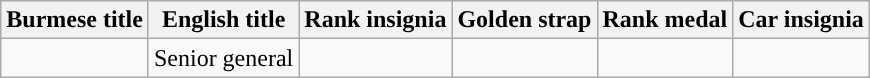<table class="wikitable">
<tr style="text-align:center; background:#efefef;">
<th>Burmese title</th>
<th>English title</th>
<th>Rank insignia</th>
<th>Golden strap<br></th>
<th>Rank medal<br></th>
<th>Car insignia<br></th>
</tr>
<tr style="text-align:center">
<td></td>
<td>Senior general</td>
<td></td>
<td></td>
<td></td>
<td></td>
</tr>
</table>
